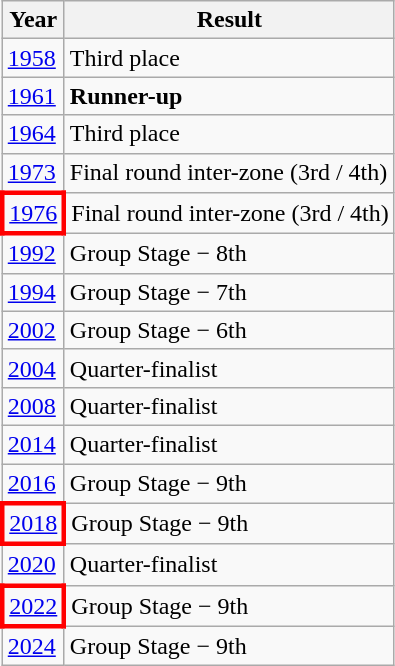<table class="wikitable">
<tr>
<th>Year</th>
<th>Result</th>
</tr>
<tr>
<td><a href='#'>1958</a></td>
<td> Third place</td>
</tr>
<tr>
<td><a href='#'>1961</a></td>
<td> <strong>Runner-up</strong></td>
</tr>
<tr>
<td><a href='#'>1964</a></td>
<td> Third place</td>
</tr>
<tr>
<td><a href='#'>1973</a></td>
<td> Final round inter-zone (3rd / 4th)</td>
</tr>
<tr>
<td style="border: 3px solid red"><a href='#'>1976</a></td>
<td> Final round inter-zone (3rd / 4th)</td>
</tr>
<tr>
<td><a href='#'>1992</a></td>
<td>Group Stage − 8th</td>
</tr>
<tr>
<td><a href='#'>1994</a></td>
<td>Group Stage − 7th</td>
</tr>
<tr>
<td><a href='#'>2002</a></td>
<td>Group Stage − 6th</td>
</tr>
<tr>
<td><a href='#'>2004</a></td>
<td>Quarter-finalist</td>
</tr>
<tr>
<td><a href='#'>2008</a></td>
<td>Quarter-finalist</td>
</tr>
<tr>
<td><a href='#'>2014</a></td>
<td>Quarter-finalist</td>
</tr>
<tr>
<td><a href='#'>2016</a></td>
<td>Group Stage − 9th</td>
</tr>
<tr>
<td style="border: 3px solid red"><a href='#'>2018</a></td>
<td>Group Stage − 9th</td>
</tr>
<tr>
<td><a href='#'>2020</a></td>
<td>Quarter-finalist</td>
</tr>
<tr>
<td style="border: 3px solid red"><a href='#'>2022</a></td>
<td>Group Stage − 9th</td>
</tr>
<tr>
<td><a href='#'>2024</a></td>
<td>Group Stage − 9th</td>
</tr>
</table>
